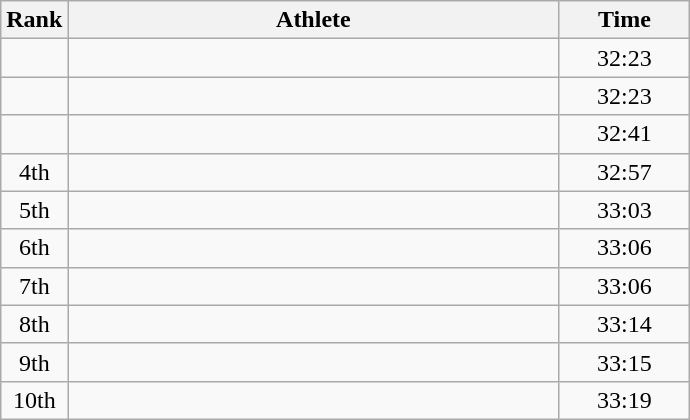<table class=wikitable style=text-align:center>
<tr>
<th>Rank</th>
<th style="width: 20em">Athlete</th>
<th style="width: 5em">Time</th>
</tr>
<tr>
<td></td>
<td align=left></td>
<td>32:23</td>
</tr>
<tr>
<td></td>
<td align=left></td>
<td>32:23</td>
</tr>
<tr>
<td></td>
<td align=left></td>
<td>32:41</td>
</tr>
<tr>
<td>4th</td>
<td align=left></td>
<td>32:57</td>
</tr>
<tr>
<td>5th</td>
<td align=left></td>
<td>33:03</td>
</tr>
<tr>
<td>6th</td>
<td align=left></td>
<td>33:06</td>
</tr>
<tr>
<td>7th</td>
<td align=left></td>
<td>33:06</td>
</tr>
<tr>
<td>8th</td>
<td align=left></td>
<td>33:14</td>
</tr>
<tr>
<td>9th</td>
<td align=left></td>
<td>33:15</td>
</tr>
<tr>
<td>10th</td>
<td align=left></td>
<td>33:19</td>
</tr>
</table>
